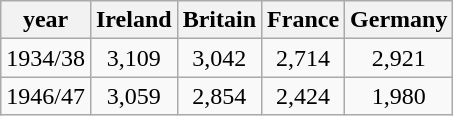<table class="wikitable">
<tr>
<th>year</th>
<th>Ireland</th>
<th>Britain</th>
<th>France</th>
<th>Germany</th>
</tr>
<tr align="center">
<td>1934/38</td>
<td>3,109</td>
<td>3,042</td>
<td>2,714</td>
<td>2,921</td>
</tr>
<tr align="center">
<td>1946/47</td>
<td>3,059</td>
<td>2,854</td>
<td>2,424</td>
<td>1,980</td>
</tr>
</table>
